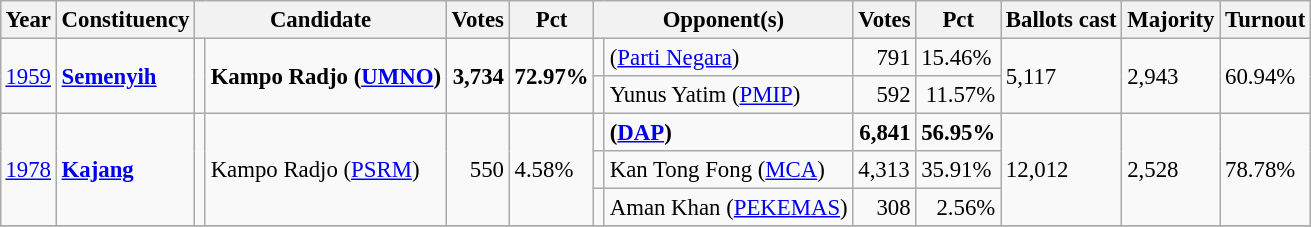<table class="wikitable" style="margin:0.5em ; font-size:95%">
<tr>
<th>Year</th>
<th>Constituency</th>
<th colspan=2>Candidate</th>
<th>Votes</th>
<th>Pct</th>
<th colspan=2>Opponent(s)</th>
<th>Votes</th>
<th>Pct</th>
<th>Ballots cast</th>
<th>Majority</th>
<th>Turnout</th>
</tr>
<tr>
<td rowspan=2><a href='#'>1959</a></td>
<td rowspan=2><strong><a href='#'>Semenyih</a></strong></td>
<td rowspan=2 ></td>
<td rowspan=2><strong>Kampo Radjo (<a href='#'>UMNO</a>)</strong></td>
<td rowspan=2 align=right><strong>3,734</strong></td>
<td rowspan=2><strong>72.97%</strong></td>
<td></td>
<td> (<a href='#'>Parti Negara</a>)</td>
<td align=right>791</td>
<td>15.46%</td>
<td rowspan=2>5,117</td>
<td rowspan=2>2,943</td>
<td rowspan=2>60.94%</td>
</tr>
<tr>
<td></td>
<td>Yunus Yatim (<a href='#'>PMIP</a>)</td>
<td align="right">592</td>
<td align=right>11.57%</td>
</tr>
<tr>
<td rowspan=3><a href='#'>1978</a></td>
<td rowspan=3><strong><a href='#'>Kajang</a></strong></td>
<td rowspan=3 ></td>
<td rowspan=3>Kampo Radjo (<a href='#'>PSRM</a>)</td>
<td rowspan=3 align=right>550</td>
<td rowspan=3>4.58%</td>
<td></td>
<td><strong></strong> <strong>(<a href='#'>DAP</a>)</strong></td>
<td align=right><strong>6,841</strong></td>
<td><strong>56.95%</strong></td>
<td rowspan=3>12,012</td>
<td rowspan=3>2,528</td>
<td rowspan=3>78.78%</td>
</tr>
<tr>
<td></td>
<td>Kan Tong Fong (<a href='#'>MCA</a>)</td>
<td>4,313</td>
<td>35.91%</td>
</tr>
<tr>
<td></td>
<td>Aman Khan (<a href='#'>PEKEMAS</a>)</td>
<td align=right>308</td>
<td align=right>2.56%</td>
</tr>
<tr>
</tr>
</table>
